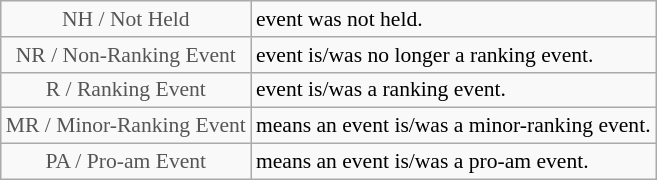<table class="wikitable" style="font-size:90%">
<tr>
<td style="text-align:center; color:#555555;" colspan="4">NH / Not Held</td>
<td>event was not held.</td>
</tr>
<tr>
<td style="text-align:center; color:#555555;" colspan="4">NR / Non-Ranking Event</td>
<td>event is/was no longer a ranking event.</td>
</tr>
<tr>
<td style="text-align:center; color:#555555;" colspan="4">R / Ranking Event</td>
<td>event is/was a ranking event.</td>
</tr>
<tr>
<td style="text-align:center; color:#555555;" colspan="4">MR / Minor-Ranking Event</td>
<td>means an event is/was a minor-ranking event.</td>
</tr>
<tr>
<td style="text-align:center; color:#555555;" colspan="4">PA / Pro-am Event</td>
<td>means an event is/was a pro-am event.</td>
</tr>
</table>
